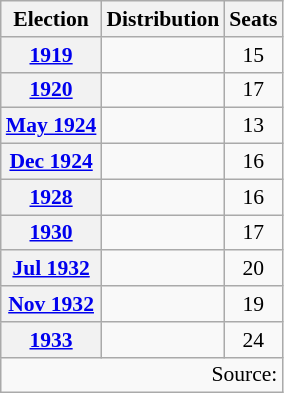<table class=wikitable style="font-size:90%; text-align:center">
<tr>
<th>Election</th>
<th>Distribution</th>
<th>Seats</th>
</tr>
<tr>
<th><a href='#'>1919</a></th>
<td align=left>              </td>
<td>15</td>
</tr>
<tr>
<th><a href='#'>1920</a></th>
<td align=left>                </td>
<td>17</td>
</tr>
<tr>
<th><a href='#'>May 1924</a></th>
<td align=left>            </td>
<td>13</td>
</tr>
<tr>
<th><a href='#'>Dec 1924</a></th>
<td align=left>               </td>
<td>16</td>
</tr>
<tr>
<th><a href='#'>1928</a></th>
<td align=left>               </td>
<td>16</td>
</tr>
<tr>
<th><a href='#'>1930</a></th>
<td align=left>                </td>
<td>17</td>
</tr>
<tr>
<th><a href='#'>Jul 1932</a></th>
<td align=left>                   </td>
<td>20</td>
</tr>
<tr>
<th><a href='#'>Nov 1932</a></th>
<td align=left>                  </td>
<td>19</td>
</tr>
<tr>
<th><a href='#'>1933</a></th>
<td align=left>                       </td>
<td>24</td>
</tr>
<tr>
<td colspan=3 align=right>Source: </td>
</tr>
</table>
